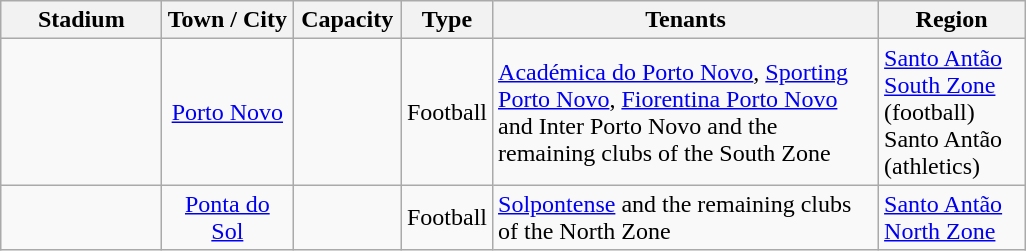<table class="wikitable sortable">
<tr>
<th width=100>Stadium</th>
<th width=80>Town / City</th>
<th width=65>Capacity</th>
<th width=40>Type</th>
<th width=250>Tenants</th>
<th width=90>Region</th>
</tr>
<tr>
<td></td>
<td style="text-align:center;"><a href='#'>Porto Novo</a></td>
<td style="text-align:center;"></td>
<td>Football</td>
<td><a href='#'>Académica do Porto Novo</a>, <a href='#'>Sporting Porto Novo</a>, <a href='#'>Fiorentina Porto Novo</a> and Inter Porto Novo and the remaining clubs of the South Zone</td>
<td><a href='#'>Santo Antão South Zone</a> (football)<br>Santo Antão (athletics)</td>
</tr>
<tr>
<td></td>
<td style="text-align:center;"><a href='#'>Ponta do Sol</a></td>
<td style="text-align:center;"></td>
<td>Football</td>
<td><a href='#'>Solpontense</a> and the remaining clubs of the North Zone</td>
<td><a href='#'>Santo Antão North Zone</a></td>
</tr>
</table>
